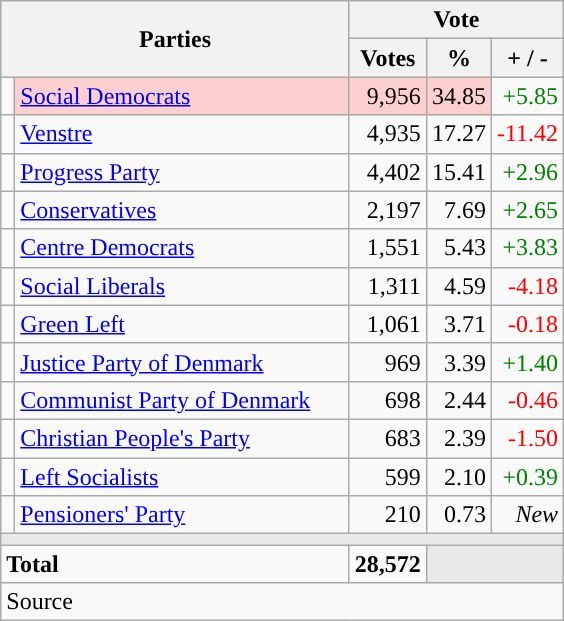<table class="wikitable" style="text-align:right;">
<tr>
<th style="text-align:centre;" rowspan="2" colspan="2" width="225">Parties</th>
<th colspan="3">Vote</th>
</tr>
<tr>
<th width="15">Votes</th>
<th width="15">%</th>
<th width="15">+ / -</th>
</tr>
<tr>
<td width="2" style="color:inherit;background:"></td>
<td bgcolor=#fbd0ce  align="left"><a href='#'>Social Democrats</a></td>
<td bgcolor=#fbd0ce>9,956</td>
<td bgcolor=#fbd0ce>34.85</td>
<td style=color:green;>+5.85</td>
</tr>
<tr>
<td width="2" style="color:inherit;background:"></td>
<td align="left"><a href='#'>Venstre</a></td>
<td>4,935</td>
<td>17.27</td>
<td style=color:red;>-11.42</td>
</tr>
<tr>
<td width="2" style="color:inherit;background:"></td>
<td align="left"><a href='#'>Progress Party</a></td>
<td>4,402</td>
<td>15.41</td>
<td style=color:green;>+2.96</td>
</tr>
<tr>
<td width="2" style="color:inherit;background:"></td>
<td align="left"><a href='#'>Conservatives</a></td>
<td>2,197</td>
<td>7.69</td>
<td style=color:green;>+2.65</td>
</tr>
<tr>
<td width="2" style="color:inherit;background:"></td>
<td align="left"><a href='#'>Centre Democrats</a></td>
<td>1,551</td>
<td>5.43</td>
<td style=color:green;>+3.83</td>
</tr>
<tr>
<td width="2" style="color:inherit;background:"></td>
<td align="left"><a href='#'>Social Liberals</a></td>
<td>1,311</td>
<td>4.59</td>
<td style=color:red;>-4.18</td>
</tr>
<tr>
<td width="2" style="color:inherit;background:"></td>
<td align="left"><a href='#'>Green Left</a></td>
<td>1,061</td>
<td>3.71</td>
<td style=color:red;>-0.18</td>
</tr>
<tr>
<td width="2" style="color:inherit;background:"></td>
<td align="left"><a href='#'>Justice Party of Denmark</a></td>
<td>969</td>
<td>3.39</td>
<td style=color:green;>+1.40</td>
</tr>
<tr>
<td width="2" style="color:inherit;background:"></td>
<td align="left"><a href='#'>Communist Party of Denmark</a></td>
<td>698</td>
<td>2.44</td>
<td style=color:red;>-0.46</td>
</tr>
<tr>
<td width="2" style="color:inherit;background:"></td>
<td align="left"><a href='#'>Christian People's Party</a></td>
<td>683</td>
<td>2.39</td>
<td style=color:red;>-1.50</td>
</tr>
<tr>
<td width="2" style="color:inherit;background:"></td>
<td align="left"><a href='#'>Left Socialists</a></td>
<td>599</td>
<td>2.10</td>
<td style=color:green;>+0.39</td>
</tr>
<tr>
<td width="2" style="color:inherit;background:"></td>
<td align="left"><a href='#'>Pensioners' Party</a></td>
<td>210</td>
<td>0.73</td>
<td><em>New</em></td>
</tr>
<tr>
<td colspan="7" bgcolor="#E9E9E9"></td>
</tr>
<tr>
<td align="left" colspan="2"><strong>Total</strong></td>
<td><strong>28,572</strong></td>
<td bgcolor="#E9E9E9" colspan="2"></td>
</tr>
<tr>
<td align="left" colspan="6">Source</td>
</tr>
</table>
